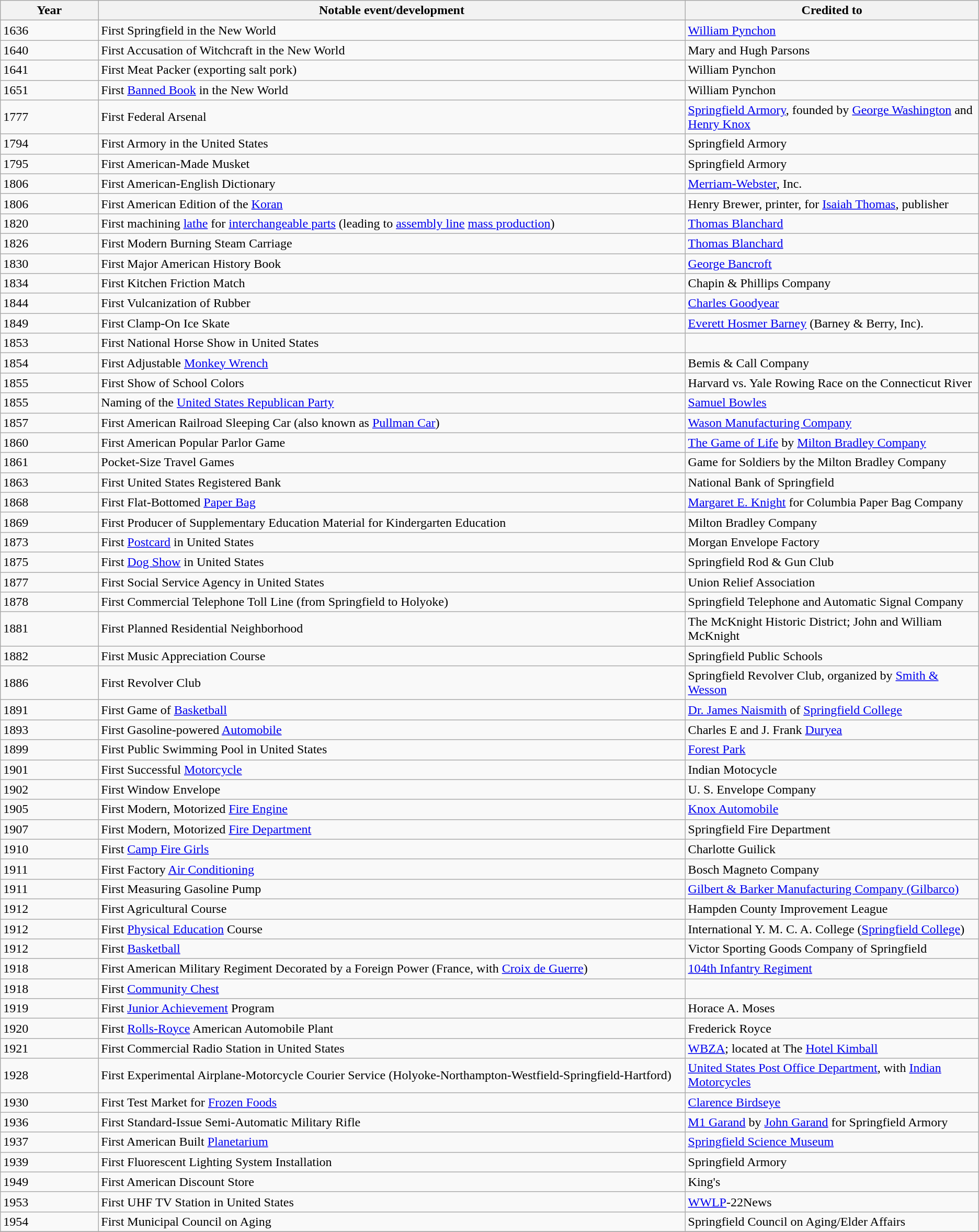<table class="wikitable sortable">
<tr>
<th width=5%>Year</th>
<th class="unsortable" width=30%>Notable event/development</th>
<th width=15%>Credited to</th>
</tr>
<tr>
<td>1636</td>
<td>First Springfield in the New World</td>
<td><a href='#'>William Pynchon</a></td>
</tr>
<tr>
<td>1640</td>
<td>First Accusation of Witchcraft in the New World</td>
<td>Mary and Hugh Parsons</td>
</tr>
<tr>
<td>1641</td>
<td>First Meat Packer (exporting salt pork)</td>
<td>William Pynchon</td>
</tr>
<tr>
<td>1651</td>
<td>First <a href='#'>Banned Book</a> in the New World</td>
<td>William Pynchon</td>
</tr>
<tr>
<td>1777</td>
<td>First Federal Arsenal</td>
<td><a href='#'>Springfield Armory</a>, founded by <a href='#'>George Washington</a> and <a href='#'>Henry Knox</a></td>
</tr>
<tr>
<td>1794</td>
<td>First Armory in the United States</td>
<td>Springfield Armory</td>
</tr>
<tr>
<td>1795</td>
<td>First American-Made Musket</td>
<td>Springfield Armory</td>
</tr>
<tr>
<td>1806</td>
<td>First American-English Dictionary</td>
<td><a href='#'>Merriam-Webster</a>, Inc.</td>
</tr>
<tr>
<td>1806</td>
<td>First American Edition of the <a href='#'>Koran</a></td>
<td>Henry Brewer, printer, for <a href='#'>Isaiah Thomas</a>, publisher</td>
</tr>
<tr>
<td>1820</td>
<td>First machining <a href='#'>lathe</a> for <a href='#'>interchangeable parts</a> (leading to <a href='#'>assembly line</a> <a href='#'>mass production</a>)</td>
<td><a href='#'>Thomas Blanchard</a></td>
</tr>
<tr>
<td>1826</td>
<td>First Modern Burning Steam Carriage</td>
<td><a href='#'>Thomas Blanchard</a></td>
</tr>
<tr>
<td>1830</td>
<td>First Major American History Book</td>
<td><a href='#'>George Bancroft</a></td>
</tr>
<tr>
<td>1834</td>
<td>First Kitchen Friction Match</td>
<td>Chapin & Phillips Company</td>
</tr>
<tr>
<td>1844</td>
<td>First Vulcanization of Rubber</td>
<td><a href='#'>Charles Goodyear</a></td>
</tr>
<tr>
<td>1849</td>
<td>First Clamp-On Ice Skate</td>
<td><a href='#'>Everett Hosmer Barney</a> (Barney & Berry, Inc).</td>
</tr>
<tr>
<td>1853</td>
<td>First National Horse Show in United States</td>
<td></td>
</tr>
<tr>
<td>1854</td>
<td>First Adjustable <a href='#'>Monkey Wrench</a></td>
<td>Bemis & Call Company</td>
</tr>
<tr>
<td>1855</td>
<td>First Show of School Colors</td>
<td>Harvard vs. Yale Rowing Race on the Connecticut River</td>
</tr>
<tr>
<td>1855</td>
<td>Naming of the <a href='#'>United States Republican Party</a></td>
<td><a href='#'>Samuel Bowles</a></td>
</tr>
<tr>
<td>1857</td>
<td>First American Railroad Sleeping Car (also known as <a href='#'>Pullman Car</a>)</td>
<td><a href='#'>Wason Manufacturing Company</a></td>
</tr>
<tr>
<td>1860</td>
<td>First American Popular Parlor Game</td>
<td><a href='#'>The Game of Life</a> by <a href='#'>Milton Bradley Company</a></td>
</tr>
<tr>
<td>1861</td>
<td>Pocket-Size Travel Games</td>
<td>Game for Soldiers by the Milton Bradley Company</td>
</tr>
<tr>
<td>1863</td>
<td>First United States Registered Bank</td>
<td>National Bank of Springfield</td>
</tr>
<tr>
<td>1868</td>
<td>First Flat-Bottomed <a href='#'>Paper Bag</a></td>
<td><a href='#'>Margaret E. Knight</a> for Columbia Paper Bag Company</td>
</tr>
<tr>
<td>1869</td>
<td>First Producer of Supplementary Education Material for Kindergarten Education</td>
<td>Milton Bradley Company</td>
</tr>
<tr>
<td>1873</td>
<td>First <a href='#'>Postcard</a> in United States</td>
<td>Morgan Envelope Factory</td>
</tr>
<tr>
<td>1875</td>
<td>First <a href='#'>Dog Show</a> in United States</td>
<td>Springfield Rod & Gun Club</td>
</tr>
<tr>
<td>1877</td>
<td>First Social Service Agency in United States</td>
<td>Union Relief Association</td>
</tr>
<tr>
<td>1878</td>
<td>First Commercial Telephone Toll Line (from Springfield to Holyoke)</td>
<td>Springfield Telephone and Automatic Signal Company</td>
</tr>
<tr>
<td>1881</td>
<td>First Planned Residential Neighborhood</td>
<td>The McKnight Historic District; John and William McKnight</td>
</tr>
<tr>
<td>1882</td>
<td>First Music Appreciation Course</td>
<td>Springfield Public Schools</td>
</tr>
<tr>
<td>1886</td>
<td>First Revolver Club</td>
<td>Springfield Revolver Club, organized by <a href='#'>Smith & Wesson</a></td>
</tr>
<tr>
<td>1891</td>
<td>First Game of <a href='#'>Basketball</a></td>
<td><a href='#'>Dr. James Naismith</a> of <a href='#'>Springfield College</a></td>
</tr>
<tr>
<td>1893</td>
<td>First Gasoline-powered <a href='#'>Automobile</a></td>
<td>Charles E and J. Frank <a href='#'>Duryea</a></td>
</tr>
<tr>
<td>1899</td>
<td>First Public Swimming Pool in United States</td>
<td><a href='#'>Forest Park</a></td>
</tr>
<tr>
<td>1901</td>
<td>First Successful <a href='#'>Motorcycle</a></td>
<td>Indian Motocycle</td>
</tr>
<tr>
<td>1902</td>
<td>First Window Envelope</td>
<td>U. S. Envelope Company</td>
</tr>
<tr>
<td>1905</td>
<td>First Modern, Motorized <a href='#'>Fire Engine</a></td>
<td><a href='#'>Knox Automobile</a></td>
</tr>
<tr>
<td>1907</td>
<td>First Modern, Motorized <a href='#'>Fire Department</a></td>
<td>Springfield Fire Department</td>
</tr>
<tr>
<td>1910</td>
<td>First <a href='#'>Camp Fire Girls</a></td>
<td>Charlotte Guilick</td>
</tr>
<tr>
<td>1911</td>
<td>First Factory <a href='#'>Air Conditioning</a></td>
<td>Bosch Magneto Company</td>
</tr>
<tr>
<td>1911</td>
<td>First Measuring Gasoline Pump</td>
<td><a href='#'>Gilbert & Barker Manufacturing Company (Gilbarco)</a></td>
</tr>
<tr>
<td>1912</td>
<td>First Agricultural Course</td>
<td>Hampden County Improvement League</td>
</tr>
<tr>
<td>1912</td>
<td>First <a href='#'>Physical Education</a> Course</td>
<td>International Y. M. C. A. College (<a href='#'>Springfield College</a>)</td>
</tr>
<tr>
<td>1912</td>
<td>First <a href='#'>Basketball</a></td>
<td>Victor Sporting Goods Company of Springfield</td>
</tr>
<tr>
<td>1918</td>
<td>First American Military Regiment Decorated by a Foreign Power (France, with <a href='#'>Croix de Guerre</a>)</td>
<td><a href='#'>104th Infantry Regiment</a></td>
</tr>
<tr>
<td>1918</td>
<td>First <a href='#'>Community Chest</a></td>
<td></td>
</tr>
<tr>
<td>1919</td>
<td>First <a href='#'>Junior Achievement</a> Program</td>
<td>Horace A. Moses</td>
</tr>
<tr>
<td>1920</td>
<td>First <a href='#'>Rolls-Royce</a> American Automobile Plant</td>
<td>Frederick Royce</td>
</tr>
<tr>
<td>1921</td>
<td>First Commercial Radio Station in United States</td>
<td><a href='#'>WBZA</a>; located at The <a href='#'>Hotel Kimball</a></td>
</tr>
<tr>
<td>1928</td>
<td>First Experimental Airplane-Motorcycle Courier Service (Holyoke-Northampton-Westfield-Springfield-Hartford)</td>
<td><a href='#'>United States Post Office Department</a>, with <a href='#'>Indian Motorcycles</a></td>
</tr>
<tr>
<td>1930</td>
<td>First Test Market for <a href='#'>Frozen Foods</a></td>
<td><a href='#'>Clarence Birdseye</a></td>
</tr>
<tr>
<td>1936</td>
<td>First Standard-Issue Semi-Automatic Military Rifle</td>
<td><a href='#'>M1 Garand</a> by <a href='#'>John Garand</a> for Springfield Armory</td>
</tr>
<tr>
<td>1937</td>
<td>First American Built <a href='#'>Planetarium</a></td>
<td><a href='#'>Springfield Science Museum</a></td>
</tr>
<tr>
<td>1939</td>
<td>First Fluorescent Lighting System Installation</td>
<td>Springfield Armory</td>
</tr>
<tr>
<td>1949</td>
<td>First American Discount Store</td>
<td>King's</td>
</tr>
<tr>
<td>1953</td>
<td>First UHF TV Station in United States</td>
<td><a href='#'>WWLP</a>-22News</td>
</tr>
<tr>
<td>1954</td>
<td>First Municipal Council on Aging</td>
<td>Springfield Council on Aging/Elder Affairs</td>
</tr>
<tr>
</tr>
</table>
